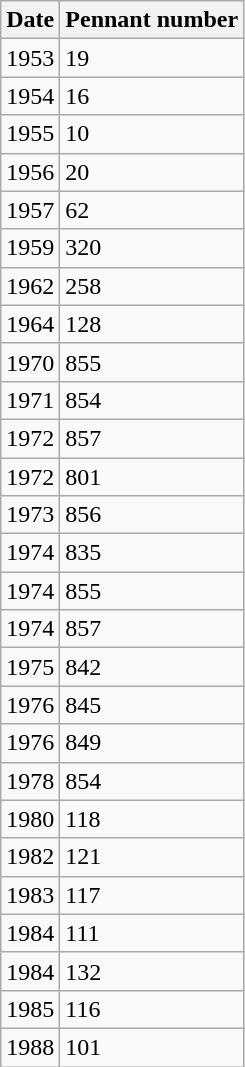<table class="wikitable">
<tr>
<th>Date</th>
<th>Pennant number</th>
</tr>
<tr>
<td>1953</td>
<td>19</td>
</tr>
<tr>
<td>1954</td>
<td>16</td>
</tr>
<tr>
<td>1955</td>
<td>10</td>
</tr>
<tr>
<td>1956</td>
<td>20</td>
</tr>
<tr>
<td>1957</td>
<td>62</td>
</tr>
<tr>
<td>1959</td>
<td>320</td>
</tr>
<tr>
<td>1962</td>
<td>258</td>
</tr>
<tr>
<td>1964</td>
<td>128</td>
</tr>
<tr>
<td>1970</td>
<td>855</td>
</tr>
<tr>
<td>1971</td>
<td>854</td>
</tr>
<tr>
<td>1972</td>
<td>857</td>
</tr>
<tr>
<td>1972</td>
<td>801</td>
</tr>
<tr>
<td>1973</td>
<td>856</td>
</tr>
<tr>
<td>1974</td>
<td>835</td>
</tr>
<tr>
<td>1974</td>
<td>855</td>
</tr>
<tr>
<td>1974</td>
<td>857</td>
</tr>
<tr>
<td>1975</td>
<td>842</td>
</tr>
<tr>
<td>1976</td>
<td>845</td>
</tr>
<tr>
<td>1976</td>
<td>849</td>
</tr>
<tr>
<td>1978</td>
<td>854</td>
</tr>
<tr>
<td>1980</td>
<td>118</td>
</tr>
<tr>
<td>1982</td>
<td>121</td>
</tr>
<tr>
<td>1983</td>
<td>117</td>
</tr>
<tr>
<td>1984</td>
<td>111</td>
</tr>
<tr>
<td>1984</td>
<td>132</td>
</tr>
<tr>
<td>1985</td>
<td>116</td>
</tr>
<tr>
<td>1988</td>
<td>101</td>
</tr>
</table>
